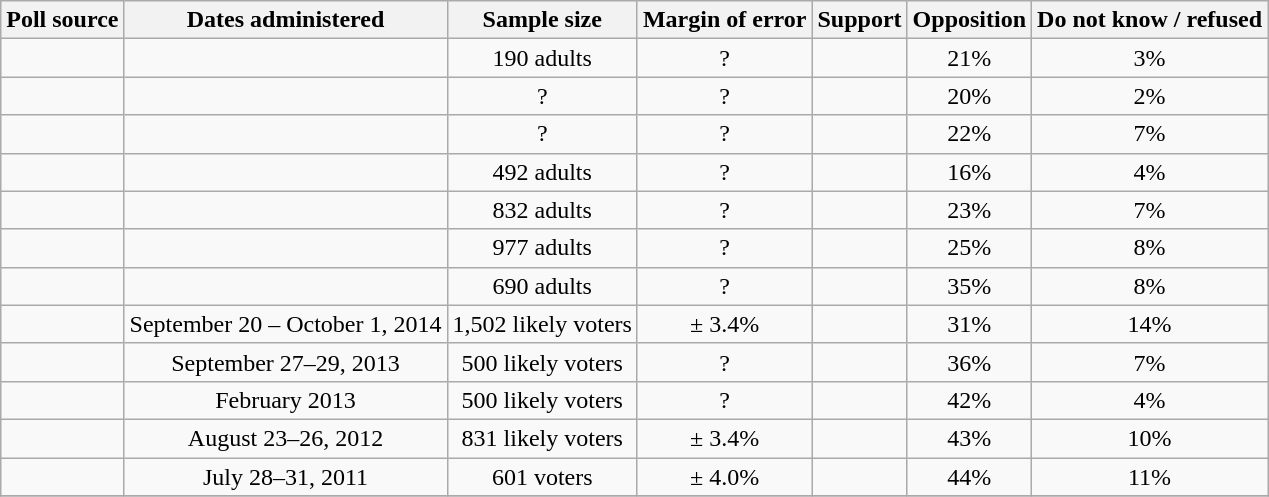<table class="wikitable" style="text-align: center">
<tr>
<th>Poll source</th>
<th>Dates administered</th>
<th>Sample size</th>
<th>Margin of error</th>
<th>Support</th>
<th>Opposition</th>
<th>Do not know / refused</th>
</tr>
<tr>
<td></td>
<td></td>
<td>190 adults</td>
<td>?</td>
<td></td>
<td>21%</td>
<td>3%</td>
</tr>
<tr>
<td></td>
<td></td>
<td>?</td>
<td>?</td>
<td></td>
<td>20%</td>
<td>2%</td>
</tr>
<tr>
<td></td>
<td></td>
<td>?</td>
<td>?</td>
<td></td>
<td>22%</td>
<td>7%</td>
</tr>
<tr>
<td></td>
<td></td>
<td>492 adults</td>
<td>?</td>
<td></td>
<td>16%</td>
<td>4%</td>
</tr>
<tr>
<td></td>
<td></td>
<td>832 adults</td>
<td>?</td>
<td></td>
<td>23%</td>
<td>7%</td>
</tr>
<tr>
<td></td>
<td></td>
<td>977 adults</td>
<td>?</td>
<td></td>
<td>25%</td>
<td>8%</td>
</tr>
<tr>
<td></td>
<td></td>
<td>690 adults</td>
<td>?</td>
<td></td>
<td>35%</td>
<td>8%</td>
</tr>
<tr>
<td></td>
<td>September 20 – October 1, 2014</td>
<td>1,502 likely voters</td>
<td>± 3.4%</td>
<td></td>
<td>31%</td>
<td>14%</td>
</tr>
<tr>
<td></td>
<td>September 27–29, 2013</td>
<td>500 likely voters</td>
<td>?</td>
<td></td>
<td>36%</td>
<td>7%</td>
</tr>
<tr>
<td></td>
<td>February 2013</td>
<td>500 likely voters</td>
<td>?</td>
<td></td>
<td>42%</td>
<td>4%</td>
</tr>
<tr>
<td></td>
<td>August 23–26, 2012</td>
<td>831 likely voters</td>
<td>± 3.4%</td>
<td></td>
<td>43%</td>
<td>10%</td>
</tr>
<tr>
<td></td>
<td>July 28–31, 2011</td>
<td>601 voters</td>
<td>± 4.0%</td>
<td></td>
<td>44%</td>
<td>11%</td>
</tr>
<tr>
</tr>
</table>
